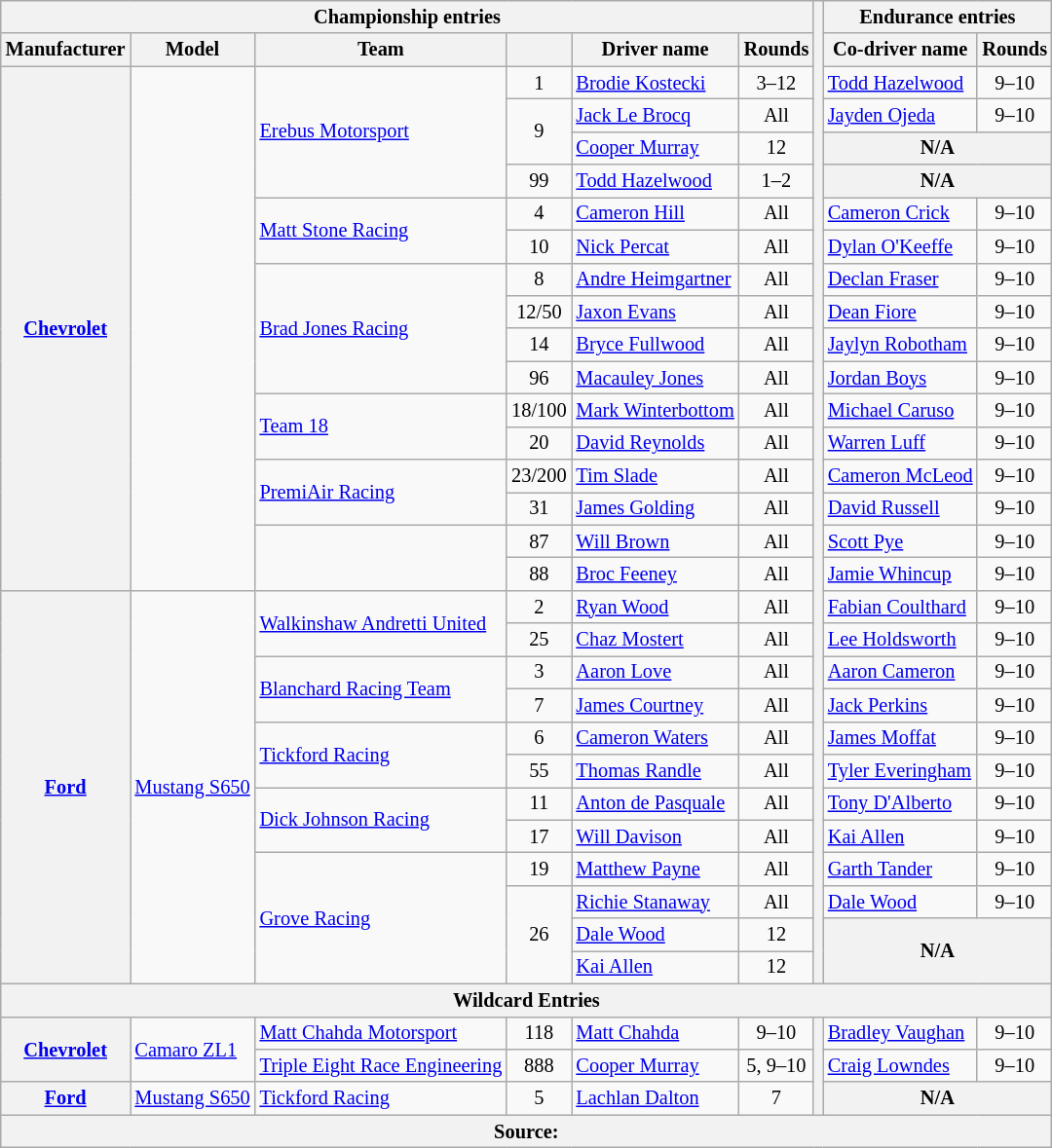<table class="wikitable" style="font-size:85%;">
<tr>
<th colspan="6">Championship entries</th>
<th rowspan="30"></th>
<th colspan="2">Endurance entries</th>
</tr>
<tr>
<th>Manufacturer</th>
<th>Model</th>
<th>Team</th>
<th></th>
<th>Driver name</th>
<th>Rounds</th>
<th>Co-driver name</th>
<th>Rounds</th>
</tr>
<tr>
<th rowspan="16"><a href='#'>Chevrolet</a></th>
<td rowspan="16"></td>
<td rowspan="4"><a href='#'>Erebus Motorsport</a></td>
<td align="center">1</td>
<td> <a href='#'>Brodie Kostecki</a></td>
<td align="center">3–12</td>
<td> <a href='#'>Todd Hazelwood</a></td>
<td align="center">9–10</td>
</tr>
<tr>
<td rowspan="2" align="center">9</td>
<td> <a href='#'>Jack Le Brocq</a></td>
<td align="center">All</td>
<td> <a href='#'>Jayden Ojeda</a></td>
<td align="center">9–10</td>
</tr>
<tr>
<td> <a href='#'>Cooper Murray</a></td>
<td align="center">12</td>
<th colspan="2">N/A</th>
</tr>
<tr>
<td align="center">99</td>
<td> <a href='#'>Todd Hazelwood</a></td>
<td align="center">1–2</td>
<th colspan="2">N/A</th>
</tr>
<tr>
<td rowspan="2"><a href='#'>Matt Stone Racing</a></td>
<td align="center">4</td>
<td> <a href='#'>Cameron Hill</a></td>
<td align="center">All</td>
<td> <a href='#'>Cameron Crick</a></td>
<td align="center">9–10</td>
</tr>
<tr>
<td align="center">10</td>
<td> <a href='#'>Nick Percat</a></td>
<td align="center">All</td>
<td> <a href='#'>Dylan O'Keeffe</a></td>
<td align="center">9–10</td>
</tr>
<tr>
<td rowspan="4"><a href='#'>Brad Jones Racing</a></td>
<td align="center">8</td>
<td> <a href='#'>Andre Heimgartner</a></td>
<td align="center">All</td>
<td> <a href='#'>Declan Fraser</a></td>
<td align="center">9–10</td>
</tr>
<tr>
<td align="center">12/50</td>
<td> <a href='#'>Jaxon Evans</a></td>
<td align="center">All</td>
<td> <a href='#'>Dean Fiore</a></td>
<td align="center">9–10</td>
</tr>
<tr>
<td align="center">14</td>
<td> <a href='#'>Bryce Fullwood</a></td>
<td align="center">All</td>
<td> <a href='#'>Jaylyn Robotham</a></td>
<td align="center">9–10</td>
</tr>
<tr>
<td align="center">96</td>
<td> <a href='#'>Macauley Jones</a></td>
<td align="center">All</td>
<td> <a href='#'>Jordan Boys</a></td>
<td align="center">9–10</td>
</tr>
<tr>
<td rowspan="2"><a href='#'>Team 18</a></td>
<td align="center">18/100</td>
<td> <a href='#'>Mark Winterbottom</a></td>
<td align="center">All</td>
<td> <a href='#'>Michael Caruso</a></td>
<td align="center">9–10</td>
</tr>
<tr>
<td align="center">20</td>
<td> <a href='#'>David Reynolds</a></td>
<td align="center">All</td>
<td> <a href='#'>Warren Luff</a></td>
<td align="center">9–10</td>
</tr>
<tr>
<td rowspan="2"><a href='#'>PremiAir Racing</a></td>
<td align="center">23/200</td>
<td> <a href='#'>Tim Slade</a></td>
<td align="center">All</td>
<td> <a href='#'>Cameron McLeod</a></td>
<td align="center">9–10</td>
</tr>
<tr>
<td align="center">31</td>
<td> <a href='#'>James Golding</a></td>
<td align="center">All</td>
<td> <a href='#'>David Russell</a></td>
<td align="center">9–10</td>
</tr>
<tr>
<td rowspan="2"></td>
<td align="center">87</td>
<td> <a href='#'>Will Brown</a></td>
<td align="center">All</td>
<td> <a href='#'>Scott Pye</a></td>
<td align="center">9–10</td>
</tr>
<tr>
<td align="center">88</td>
<td> <a href='#'>Broc Feeney</a></td>
<td align="center">All</td>
<td> <a href='#'>Jamie Whincup</a></td>
<td align="center">9–10</td>
</tr>
<tr>
<th rowspan="12"><a href='#'>Ford</a></th>
<td rowspan="12"><a href='#'>Mustang S650</a></td>
<td rowspan="2"><a href='#'>Walkinshaw Andretti United</a></td>
<td align="center">2</td>
<td> <a href='#'>Ryan Wood</a></td>
<td align="center">All</td>
<td> <a href='#'>Fabian Coulthard</a></td>
<td align="center">9–10</td>
</tr>
<tr>
<td align="center">25</td>
<td> <a href='#'>Chaz Mostert</a></td>
<td align="center">All</td>
<td> <a href='#'>Lee Holdsworth</a></td>
<td align="center">9–10</td>
</tr>
<tr>
<td rowspan="2"><a href='#'>Blanchard Racing Team</a></td>
<td align="center">3</td>
<td> <a href='#'>Aaron Love</a></td>
<td align="center">All</td>
<td> <a href='#'>Aaron Cameron</a></td>
<td align="center">9–10</td>
</tr>
<tr>
<td align="center">7</td>
<td> <a href='#'>James Courtney</a></td>
<td align="center">All</td>
<td> <a href='#'>Jack Perkins</a></td>
<td align="center">9–10</td>
</tr>
<tr>
<td rowspan="2"><a href='#'>Tickford Racing</a></td>
<td align="center">6</td>
<td> <a href='#'>Cameron Waters</a></td>
<td align="center">All</td>
<td> <a href='#'>James Moffat</a></td>
<td align="center">9–10</td>
</tr>
<tr>
<td align="center">55</td>
<td> <a href='#'>Thomas Randle</a></td>
<td align="center">All</td>
<td> <a href='#'>Tyler Everingham</a></td>
<td align="center">9–10</td>
</tr>
<tr>
<td rowspan="2"><a href='#'>Dick Johnson Racing</a></td>
<td align="center">11</td>
<td nowrap> <a href='#'>Anton de Pasquale</a></td>
<td align="center">All</td>
<td> <a href='#'>Tony D'Alberto</a></td>
<td align="center">9–10</td>
</tr>
<tr>
<td align="center">17</td>
<td> <a href='#'>Will Davison</a></td>
<td align="center">All</td>
<td> <a href='#'>Kai Allen</a></td>
<td align="center">9–10</td>
</tr>
<tr>
<td rowspan="4"><a href='#'>Grove Racing</a></td>
<td align="center">19</td>
<td> <a href='#'>Matthew Payne</a></td>
<td align="center">All</td>
<td> <a href='#'>Garth Tander</a></td>
<td align="center">9–10</td>
</tr>
<tr>
<td rowspan="3" align="center">26</td>
<td> <a href='#'>Richie Stanaway</a></td>
<td align="center">All</td>
<td> <a href='#'>Dale Wood</a></td>
<td align="center">9–10</td>
</tr>
<tr>
<td> <a href='#'>Dale Wood</a></td>
<td align="center">12</td>
<th colspan="2" rowspan="2">N/A</th>
</tr>
<tr>
<td> <a href='#'>Kai Allen</a></td>
<td align="center">12</td>
</tr>
<tr>
<th colspan="9">Wildcard Entries</th>
</tr>
<tr>
<th rowspan="2"><a href='#'>Chevrolet</a></th>
<td rowspan="2"><a href='#'>Camaro ZL1</a></td>
<td nowrap><a href='#'>Matt Chahda Motorsport</a></td>
<td align="center">118</td>
<td> <a href='#'>Matt Chahda</a></td>
<td align=center>9–10</td>
<th rowspan=3></th>
<td nowrap> <a href='#'>Bradley Vaughan</a></td>
<td align="center">9–10</td>
</tr>
<tr>
<td><a href='#'>Triple Eight Race Engineering</a></td>
<td align=center>888</td>
<td> <a href='#'>Cooper Murray</a></td>
<td align=center>5, 9–10</td>
<td> <a href='#'>Craig Lowndes</a></td>
<td align=center>9–10</td>
</tr>
<tr>
<th rowspan="1"><a href='#'>Ford</a></th>
<td rowspan="1"><a href='#'>Mustang S650</a></td>
<td nowrap><a href='#'>Tickford Racing</a></td>
<td align="center">5</td>
<td> <a href='#'>Lachlan Dalton</a></td>
<td align=center>7</td>
<th colspan="2">N/A</th>
</tr>
<tr>
<th colspan="9">Source:</th>
</tr>
</table>
